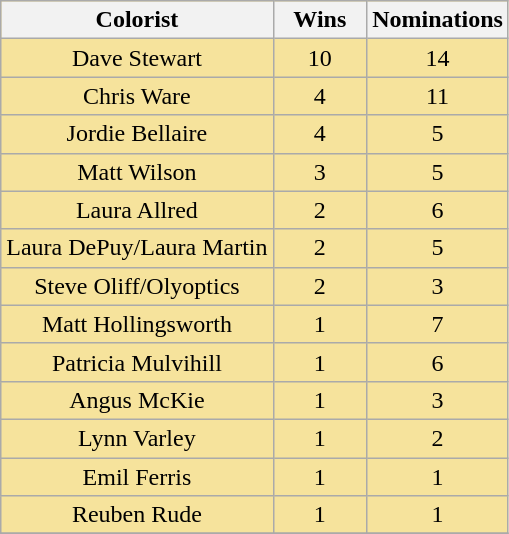<table class="wikitable" rowspan=2 style="text-align: center; background: #f6e39c">
<tr>
<th scope="col" align="center">Colorist</th>
<th scope="col" width="55" align="center">Wins</th>
<th scope="col" width="55">Nominations</th>
</tr>
<tr>
<td>Dave Stewart</td>
<td>10</td>
<td>14</td>
</tr>
<tr>
<td>Chris Ware</td>
<td>4</td>
<td>11</td>
</tr>
<tr>
<td>Jordie Bellaire</td>
<td>4</td>
<td>5</td>
</tr>
<tr>
<td>Matt Wilson</td>
<td>3</td>
<td>5</td>
</tr>
<tr>
<td>Laura Allred</td>
<td>2</td>
<td>6</td>
</tr>
<tr>
<td>Laura DePuy/Laura Martin</td>
<td>2</td>
<td>5</td>
</tr>
<tr>
<td>Steve Oliff/Olyoptics</td>
<td>2</td>
<td>3</td>
</tr>
<tr>
<td>Matt Hollingsworth</td>
<td>1</td>
<td>7</td>
</tr>
<tr>
<td>Patricia Mulvihill</td>
<td>1</td>
<td>6</td>
</tr>
<tr>
<td>Angus McKie</td>
<td>1</td>
<td>3</td>
</tr>
<tr>
<td>Lynn Varley</td>
<td>1</td>
<td>2</td>
</tr>
<tr>
<td>Emil Ferris</td>
<td>1</td>
<td>1</td>
</tr>
<tr>
<td>Reuben Rude</td>
<td>1</td>
<td>1</td>
</tr>
<tr>
</tr>
</table>
